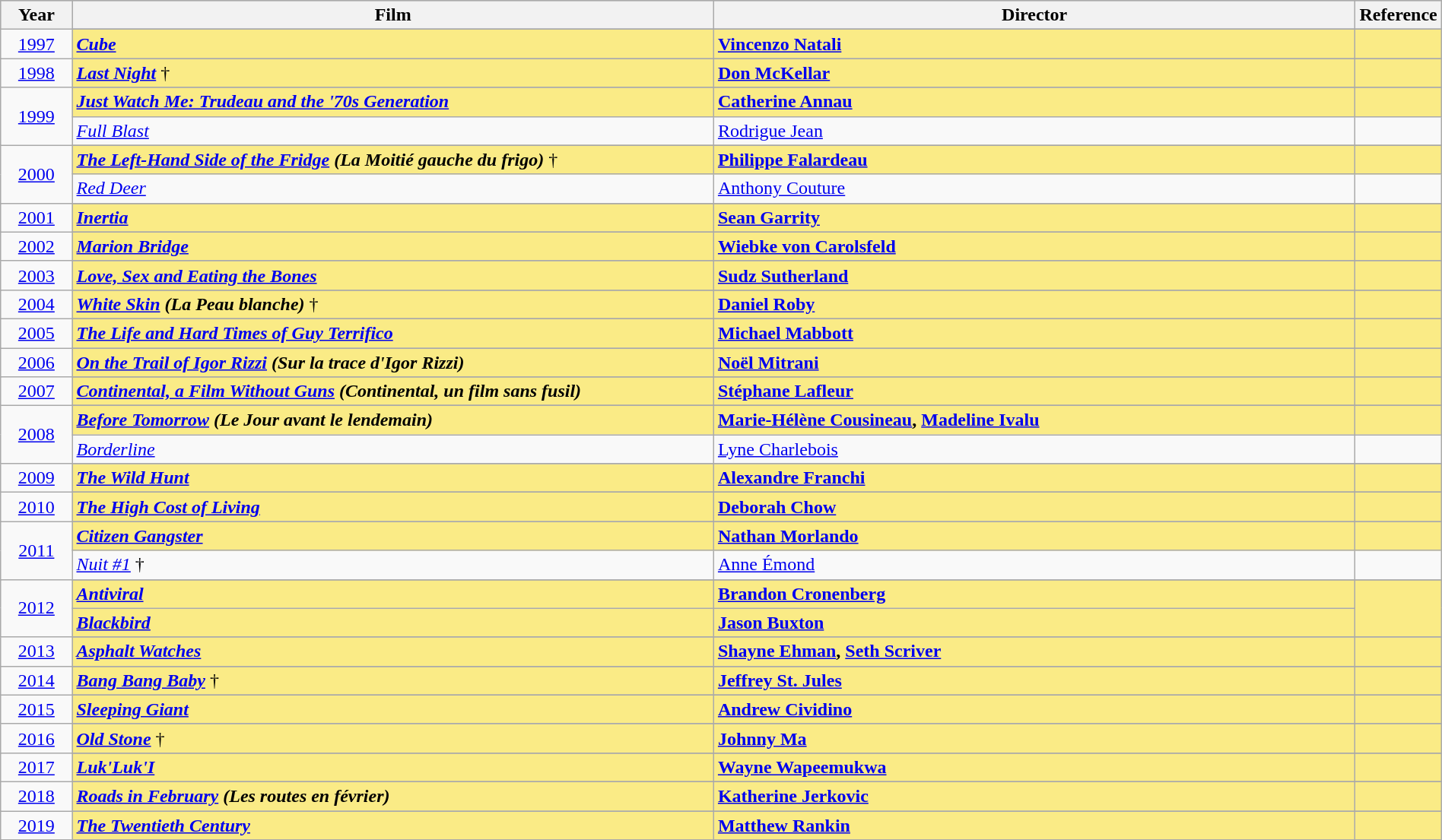<table class="wikitable" style="width:100%;">
<tr style="background:#bebebe;">
<th style="width:5%;">Year</th>
<th style="width:45%;">Film</th>
<th style="width:45%;">Director</th>
<th style="width:5%;">Reference</th>
</tr>
<tr>
<td rowspan=2 align="center"><a href='#'>1997</a></td>
</tr>
<tr style="background:#FAEB86;">
<td><strong><em><a href='#'>Cube</a></em></strong></td>
<td><strong><a href='#'>Vincenzo Natali</a></strong></td>
<td></td>
</tr>
<tr>
<td rowspan=2 align="center"><a href='#'>1998</a></td>
</tr>
<tr style="background:#FAEB86;">
<td><strong><em><a href='#'>Last Night</a></em></strong> †</td>
<td><strong><a href='#'>Don McKellar</a></strong></td>
<td></td>
</tr>
<tr>
<td rowspan=3 align="center"><a href='#'>1999</a></td>
</tr>
<tr style="background:#FAEB86;">
<td><strong><em><a href='#'>Just Watch Me: Trudeau and the '70s Generation</a></em></strong></td>
<td><strong><a href='#'>Catherine Annau</a></strong></td>
<td></td>
</tr>
<tr>
<td><em><a href='#'>Full Blast</a></em></td>
<td><a href='#'>Rodrigue Jean</a></td>
<td></td>
</tr>
<tr>
<td rowspan=3 align="center"><a href='#'>2000</a></td>
</tr>
<tr style="background:#FAEB86;">
<td><strong><em><a href='#'>The Left-Hand Side of the Fridge</a> (La Moitié gauche du frigo)</em></strong> †</td>
<td><strong><a href='#'>Philippe Falardeau</a></strong></td>
<td></td>
</tr>
<tr>
<td><em><a href='#'>Red Deer</a></em></td>
<td><a href='#'>Anthony Couture</a></td>
<td></td>
</tr>
<tr>
<td rowspan=2 align="center"><a href='#'>2001</a></td>
</tr>
<tr style="background:#FAEB86;">
<td><strong><em><a href='#'>Inertia</a></em></strong></td>
<td><strong><a href='#'>Sean Garrity</a></strong></td>
<td></td>
</tr>
<tr>
<td rowspan=2 align="center"><a href='#'>2002</a></td>
</tr>
<tr style="background:#FAEB86;">
<td><strong><em><a href='#'>Marion Bridge</a></em></strong></td>
<td><strong><a href='#'>Wiebke von Carolsfeld</a></strong></td>
<td></td>
</tr>
<tr>
<td rowspan=2 align="center"><a href='#'>2003</a></td>
</tr>
<tr style="background:#FAEB86;">
<td><strong><em><a href='#'>Love, Sex and Eating the Bones</a></em></strong></td>
<td><strong><a href='#'>Sudz Sutherland</a></strong></td>
<td></td>
</tr>
<tr>
<td rowspan=2 align="center"><a href='#'>2004</a></td>
</tr>
<tr style="background:#FAEB86;">
<td><strong><em><a href='#'>White Skin</a> (La Peau blanche)</em></strong> †</td>
<td><strong><a href='#'>Daniel Roby</a></strong></td>
<td></td>
</tr>
<tr>
<td rowspan=2 align="center"><a href='#'>2005</a></td>
</tr>
<tr style="background:#FAEB86;">
<td><strong><em><a href='#'>The Life and Hard Times of Guy Terrifico</a></em></strong></td>
<td><strong><a href='#'>Michael Mabbott</a></strong></td>
<td></td>
</tr>
<tr>
<td rowspan=2 align="center"><a href='#'>2006</a></td>
</tr>
<tr style="background:#FAEB86;">
<td><strong><em><a href='#'>On the Trail of Igor Rizzi</a> (Sur la trace d'Igor Rizzi)</em></strong></td>
<td><strong><a href='#'>Noël Mitrani</a></strong></td>
<td></td>
</tr>
<tr>
<td rowspan=2 align="center"><a href='#'>2007</a></td>
</tr>
<tr style="background:#FAEB86;">
<td><strong><em><a href='#'>Continental, a Film Without Guns</a> (Continental, un film sans fusil)</em></strong></td>
<td><strong><a href='#'>Stéphane Lafleur</a></strong></td>
<td></td>
</tr>
<tr>
<td rowspan=3 align="center"><a href='#'>2008</a></td>
</tr>
<tr style="background:#FAEB86;">
<td><strong><em><a href='#'>Before Tomorrow</a> (Le Jour avant le lendemain)</em></strong></td>
<td><strong><a href='#'>Marie-Hélène Cousineau</a>, <a href='#'>Madeline Ivalu</a></strong></td>
<td></td>
</tr>
<tr>
<td><em><a href='#'>Borderline</a></em></td>
<td><a href='#'>Lyne Charlebois</a></td>
<td></td>
</tr>
<tr>
<td rowspan=2 align="center"><a href='#'>2009</a></td>
</tr>
<tr style="background:#FAEB86;">
<td><strong><em><a href='#'>The Wild Hunt</a></em></strong></td>
<td><strong><a href='#'>Alexandre Franchi</a></strong></td>
<td></td>
</tr>
<tr>
<td rowspan=2 align="center"><a href='#'>2010</a></td>
</tr>
<tr style="background:#FAEB86;">
<td><strong><em><a href='#'>The High Cost of Living</a></em></strong></td>
<td><strong><a href='#'>Deborah Chow</a></strong></td>
<td></td>
</tr>
<tr>
<td rowspan=3 align="center"><a href='#'>2011</a></td>
</tr>
<tr style="background:#FAEB86;">
<td><strong><em><a href='#'>Citizen Gangster</a></em></strong></td>
<td><strong><a href='#'>Nathan Morlando</a></strong></td>
<td></td>
</tr>
<tr>
<td><em><a href='#'>Nuit #1</a></em> †</td>
<td><a href='#'>Anne Émond</a></td>
<td></td>
</tr>
<tr>
<td rowspan=3 align="center"><a href='#'>2012</a></td>
</tr>
<tr style="background:#FAEB86;">
<td><strong><em><a href='#'>Antiviral</a></em></strong></td>
<td><strong><a href='#'>Brandon Cronenberg</a></strong></td>
<td rowspan=2></td>
</tr>
<tr style="background:#FAEB86;">
<td><strong><em><a href='#'>Blackbird</a></em></strong></td>
<td><strong><a href='#'>Jason Buxton</a></strong></td>
</tr>
<tr>
<td rowspan=2 align="center"><a href='#'>2013</a></td>
</tr>
<tr style="background:#FAEB86;">
<td><strong><em><a href='#'>Asphalt Watches</a></em></strong></td>
<td><strong><a href='#'>Shayne Ehman</a>, <a href='#'>Seth Scriver</a></strong></td>
<td></td>
</tr>
<tr>
<td rowspan=2 align="center"><a href='#'>2014</a></td>
</tr>
<tr style="background:#FAEB86;">
<td><strong><em><a href='#'>Bang Bang Baby</a></em></strong> †</td>
<td><strong><a href='#'>Jeffrey St. Jules</a></strong></td>
<td></td>
</tr>
<tr>
<td rowspan=2 align="center"><a href='#'>2015</a></td>
</tr>
<tr style="background:#FAEB86;">
<td><strong><em><a href='#'>Sleeping Giant</a></em></strong></td>
<td><strong><a href='#'>Andrew Cividino</a></strong></td>
<td></td>
</tr>
<tr>
<td rowspan=2 align="center"><a href='#'>2016</a></td>
</tr>
<tr style="background:#FAEB86;">
<td><strong><em><a href='#'>Old Stone</a></em></strong> †</td>
<td><strong><a href='#'>Johnny Ma</a></strong></td>
<td></td>
</tr>
<tr>
<td rowspan=2 align="center"><a href='#'>2017</a></td>
</tr>
<tr style="background:#FAEB86;">
<td><strong><em><a href='#'>Luk'Luk'I</a></em></strong></td>
<td><strong><a href='#'>Wayne Wapeemukwa</a></strong></td>
<td></td>
</tr>
<tr>
<td rowspan=2 align="center"><a href='#'>2018</a></td>
</tr>
<tr style="background:#FAEB86;">
<td><strong><em><a href='#'>Roads in February</a> (Les routes en février)</em></strong></td>
<td><strong><a href='#'>Katherine Jerkovic</a></strong></td>
<td></td>
</tr>
<tr>
<td rowspan=2 align="center"><a href='#'>2019</a></td>
</tr>
<tr style="background:#FAEB86;">
<td><strong><em><a href='#'>The Twentieth Century</a></em></strong></td>
<td><strong><a href='#'>Matthew Rankin</a></strong></td>
<td></td>
</tr>
</table>
